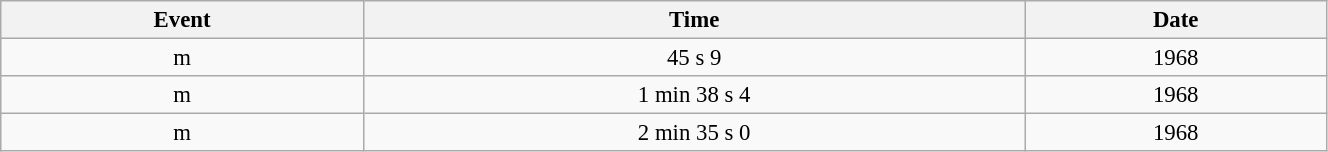<table class="wikitable" style=" text-align:center; font-size:95%;" width="70%">
<tr>
<th scope=col>Event</th>
<th scope=col>Time</th>
<th scope=col>Date</th>
</tr>
<tr>
<td> m</td>
<td>45 s 9</td>
<td>1968</td>
</tr>
<tr>
<td> m</td>
<td>1 min 38 s 4</td>
<td>1968</td>
</tr>
<tr>
<td> m</td>
<td>2 min 35 s 0</td>
<td>1968</td>
</tr>
</table>
